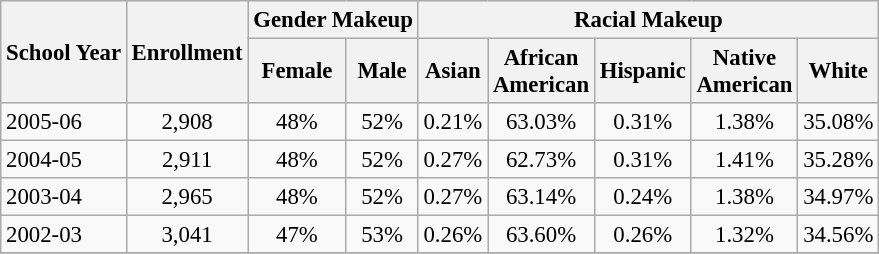<table class="wikitable" style="font-size: 95%;">
<tr>
<th rowspan="2">School Year</th>
<th rowspan="2">Enrollment</th>
<th colspan="2">Gender Makeup</th>
<th colspan="5">Racial Makeup</th>
</tr>
<tr>
<th>Female</th>
<th>Male</th>
<th>Asian</th>
<th>African <br>American</th>
<th>Hispanic</th>
<th>Native <br>American</th>
<th>White</th>
</tr>
<tr>
<td align="left">2005-06</td>
<td align="center">2,908</td>
<td align="center">48%</td>
<td align="center">52%</td>
<td align="center">0.21%</td>
<td align="center">63.03%</td>
<td align="center">0.31%</td>
<td align="center">1.38%</td>
<td align="center">35.08%</td>
</tr>
<tr>
<td align="left">2004-05</td>
<td align="center">2,911</td>
<td align="center">48%</td>
<td align="center">52%</td>
<td align="center">0.27%</td>
<td align="center">62.73%</td>
<td align="center">0.31%</td>
<td align="center">1.41%</td>
<td align="center">35.28%</td>
</tr>
<tr>
<td align="left">2003-04</td>
<td align="center">2,965</td>
<td align="center">48%</td>
<td align="center">52%</td>
<td align="center">0.27%</td>
<td align="center">63.14%</td>
<td align="center">0.24%</td>
<td align="center">1.38%</td>
<td align="center">34.97%</td>
</tr>
<tr>
<td align="left">2002-03</td>
<td align="center">3,041</td>
<td align="center">47%</td>
<td align="center">53%</td>
<td align="center">0.26%</td>
<td align="center">63.60%</td>
<td align="center">0.26%</td>
<td align="center">1.32%</td>
<td align="center">34.56%</td>
</tr>
<tr>
</tr>
</table>
